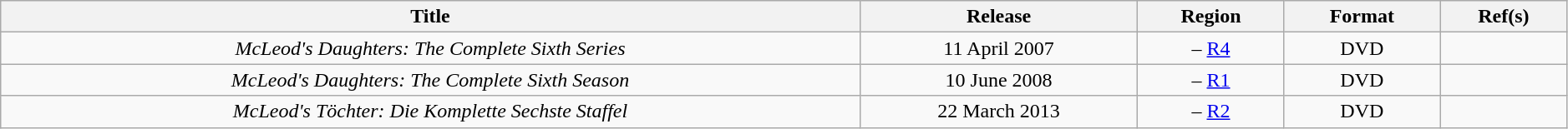<table class="wikitable" style="width:99%; text-align:center;">
<tr>
<th>Title</th>
<th>Release</th>
<th>Region</th>
<th>Format</th>
<th>Ref(s)</th>
</tr>
<tr>
<td><em>McLeod's Daughters: The Complete Sixth Series</em></td>
<td>11 April 2007</td>
<td> – <a href='#'>R4</a></td>
<td>DVD</td>
<td></td>
</tr>
<tr>
<td><em>McLeod's Daughters: The Complete Sixth Season</em></td>
<td>10 June 2008</td>
<td> – <a href='#'>R1</a></td>
<td>DVD</td>
<td></td>
</tr>
<tr>
<td><em>McLeod's Töchter: Die Komplette Sechste Staffel</em></td>
<td>22 March 2013</td>
<td> – <a href='#'>R2</a></td>
<td>DVD</td>
<td></td>
</tr>
</table>
